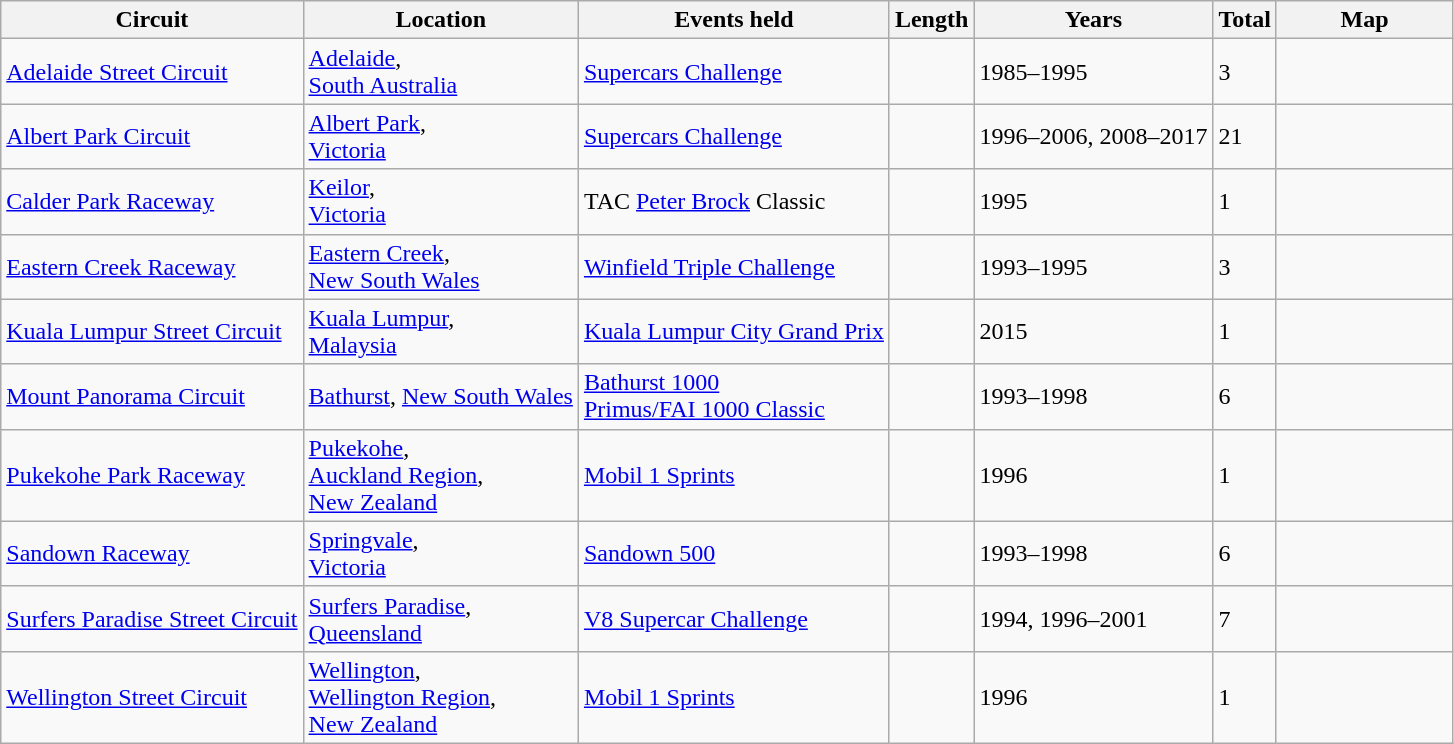<table class="wikitable">
<tr>
<th>Circuit</th>
<th>Location</th>
<th>Events held</th>
<th>Length</th>
<th>Years</th>
<th>Total</th>
<th width="110px">Map</th>
</tr>
<tr>
<td><a href='#'>Adelaide Street Circuit</a></td>
<td> <a href='#'>Adelaide</a>,<br><a href='#'>South Australia</a></td>
<td><a href='#'>Supercars Challenge</a></td>
<td></td>
<td>1985–1995</td>
<td>3</td>
<td></td>
</tr>
<tr>
<td><a href='#'>Albert Park Circuit</a></td>
<td> <a href='#'>Albert Park</a>, <br><a href='#'>Victoria</a></td>
<td><a href='#'>Supercars Challenge</a></td>
<td></td>
<td>1996–2006, 2008–2017</td>
<td>21</td>
<td></td>
</tr>
<tr>
<td><a href='#'>Calder Park Raceway</a></td>
<td> <a href='#'>Keilor</a>,<br><a href='#'>Victoria</a></td>
<td>TAC <a href='#'>Peter Brock</a> Classic</td>
<td></td>
<td>1995</td>
<td>1</td>
<td></td>
</tr>
<tr>
<td><a href='#'>Eastern Creek Raceway</a></td>
<td> <a href='#'>Eastern Creek</a>,<br><a href='#'>New South Wales</a></td>
<td><a href='#'>Winfield Triple Challenge</a></td>
<td></td>
<td>1993–1995</td>
<td>3</td>
<td></td>
</tr>
<tr>
<td><a href='#'>Kuala Lumpur Street Circuit</a></td>
<td> <a href='#'>Kuala Lumpur</a>, <br><a href='#'>Malaysia</a></td>
<td><a href='#'>Kuala Lumpur City Grand Prix</a></td>
<td></td>
<td>2015</td>
<td>1</td>
<td></td>
</tr>
<tr>
<td><a href='#'>Mount Panorama Circuit</a></td>
<td> <a href='#'>Bathurst</a>, <a href='#'>New South Wales</a></td>
<td><a href='#'>Bathurst 1000</a> <br> <a href='#'>Primus/FAI 1000 Classic</a></td>
<td></td>
<td>1993–1998</td>
<td>6</td>
<td></td>
</tr>
<tr>
<td><a href='#'>Pukekohe Park Raceway</a></td>
<td> <a href='#'>Pukekohe</a>,<br><a href='#'>Auckland Region</a>,<br><a href='#'>New Zealand</a></td>
<td><a href='#'>Mobil 1 Sprints</a></td>
<td></td>
<td>1996</td>
<td>1</td>
<td></td>
</tr>
<tr>
<td><a href='#'>Sandown Raceway</a></td>
<td> <a href='#'>Springvale</a>,<br><a href='#'>Victoria</a></td>
<td><a href='#'>Sandown 500</a></td>
<td></td>
<td>1993–1998</td>
<td>6</td>
<td></td>
</tr>
<tr>
<td><a href='#'>Surfers Paradise Street Circuit</a></td>
<td> <a href='#'>Surfers Paradise</a>,<br><a href='#'>Queensland</a></td>
<td><a href='#'>V8 Supercar Challenge</a></td>
<td></td>
<td>1994, 1996–2001</td>
<td>7</td>
<td></td>
</tr>
<tr>
<td><a href='#'>Wellington Street Circuit</a></td>
<td> <a href='#'>Wellington</a>,<br><a href='#'>Wellington Region</a>,<br><a href='#'>New Zealand</a></td>
<td><a href='#'>Mobil 1 Sprints</a></td>
<td></td>
<td>1996</td>
<td>1</td>
<td></td>
</tr>
</table>
